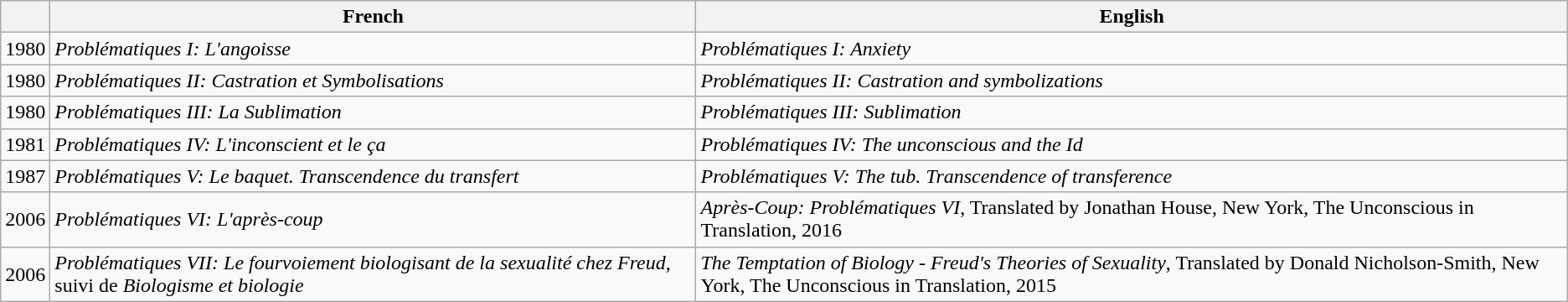<table class="wikitable">
<tr>
<th></th>
<th>French</th>
<th>English</th>
</tr>
<tr>
<td>1980</td>
<td><em>Problématiques I: L'angoisse</em></td>
<td><em>Problématiques I: Anxiety</em></td>
</tr>
<tr>
<td>1980</td>
<td><em>Problématiques II: Castration et Symbolisations</em></td>
<td><em>Problématiques II: Castration and symbolizations</em></td>
</tr>
<tr>
<td>1980</td>
<td><em>Problématiques III: La Sublimation</em></td>
<td><em>Problématiques III: Sublimation</em></td>
</tr>
<tr>
<td>1981</td>
<td><em>Problématiques IV: L'inconscient et le ça</em></td>
<td><em>Problématiques IV: The unconscious and the Id</em></td>
</tr>
<tr>
<td>1987</td>
<td><em>Problématiques V: Le baquet. Transcendence du transfert</em></td>
<td><em>Problématiques V: The tub. Transcendence of transference</em></td>
</tr>
<tr>
<td>2006</td>
<td><em>Problématiques VI: L'après-coup</em></td>
<td><em>Après-Coup: Problématiques VI</em>, Translated by Jonathan House, New York, The Unconscious in Translation, 2016</td>
</tr>
<tr>
<td>2006</td>
<td><em>Problématiques VII: Le fourvoiement biologisant de la sexualité chez Freud</em>, suivi de <em>Biologisme et biologie</em></td>
<td><em>The Temptation of Biology - Freud's Theories of Sexuality</em>, Translated by Donald Nicholson-Smith, New York, The Unconscious in Translation, 2015</td>
</tr>
</table>
